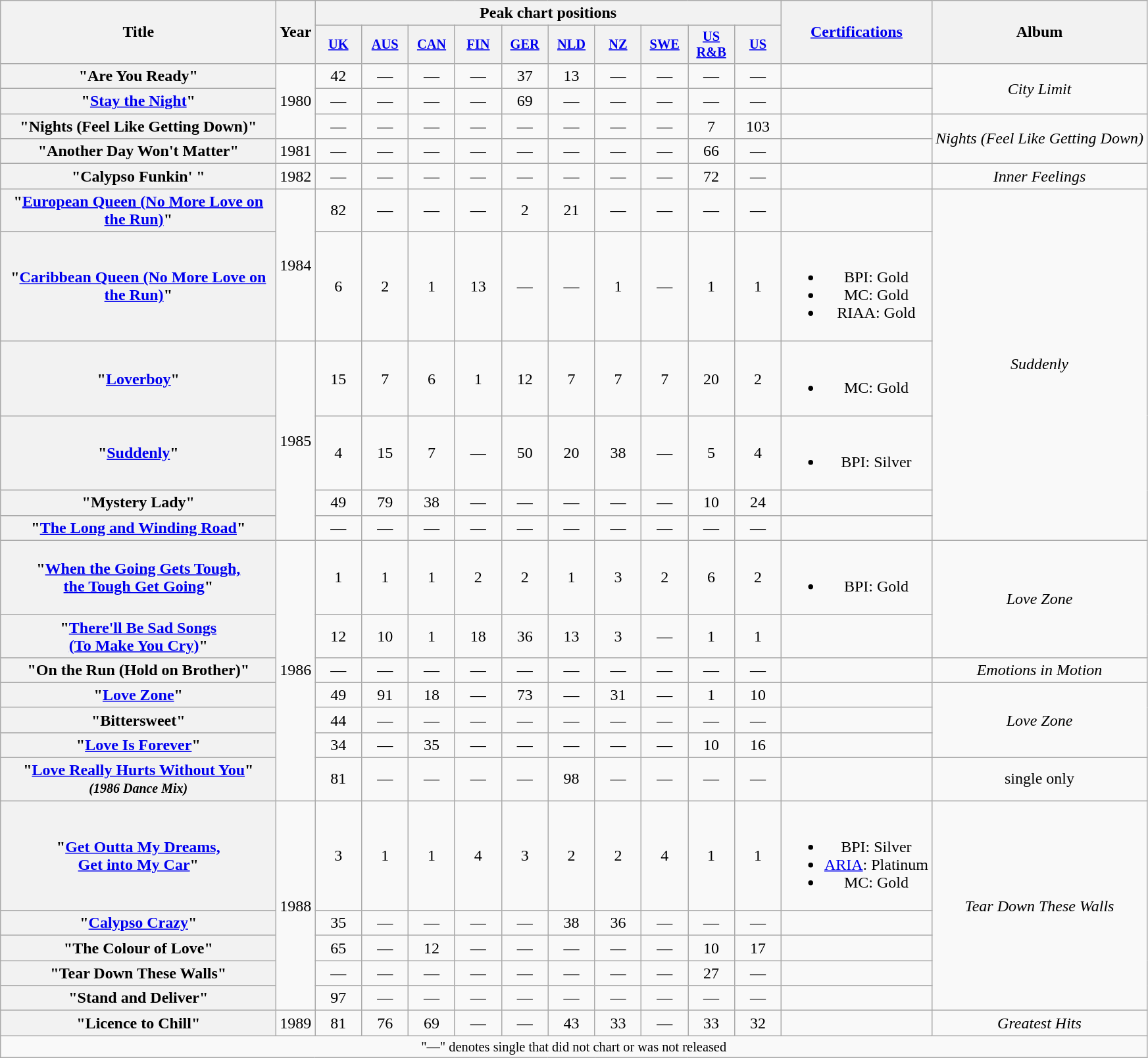<table class="wikitable plainrowheaders" style="text-align:center;" border="1">
<tr>
<th scope="colw" rowspan="2" style="width:17em;">Title</th>
<th scope="col" rowspan="2">Year</th>
<th scope="col" colspan="10">Peak chart positions</th>
<th scope="col" rowspan="2"><a href='#'>Certifications</a></th>
<th scope="col" rowspan="2">Album</th>
</tr>
<tr>
<th scope="col" style="width:3em;font-size:85%;"><a href='#'>UK</a><br></th>
<th scope="col" style="width:3em;font-size:85%;"><a href='#'>AUS</a><br></th>
<th scope="col" style="width:3em;font-size:85%;"><a href='#'>CAN</a><br></th>
<th scope="col" style="width:3em;font-size:85%;"><a href='#'>FIN</a><br></th>
<th scope="col" style="width:3em;font-size:85%;"><a href='#'>GER</a><br></th>
<th scope="col" style="width:3em;font-size:85%;"><a href='#'>NLD</a><br></th>
<th scope="col" style="width:3em;font-size:85%;"><a href='#'>NZ</a><br></th>
<th scope="col" style="width:3em;font-size:85%;"><a href='#'>SWE</a><br></th>
<th scope="col" style="width:3em;font-size:85%;"><a href='#'>US<br>R&B</a><br></th>
<th scope="col" style="width:3em;font-size:85%;"><a href='#'>US</a><br></th>
</tr>
<tr>
<th scope="row">"Are You Ready"</th>
<td rowspan="3">1980</td>
<td>42</td>
<td>—</td>
<td>—</td>
<td>—</td>
<td>37</td>
<td>13</td>
<td>—</td>
<td>—</td>
<td>—</td>
<td>—</td>
<td></td>
<td rowspan="2"><em>City Limit</em></td>
</tr>
<tr>
<th scope="row">"<a href='#'>Stay the Night</a>"</th>
<td>—</td>
<td>—</td>
<td>—</td>
<td>—</td>
<td>69</td>
<td>—</td>
<td>—</td>
<td>—</td>
<td>—</td>
<td>—</td>
<td></td>
</tr>
<tr>
<th scope="row">"Nights (Feel Like Getting Down)"</th>
<td>—</td>
<td>—</td>
<td>—</td>
<td>—</td>
<td>—</td>
<td>—</td>
<td>—</td>
<td>—</td>
<td>7</td>
<td>103</td>
<td></td>
<td rowspan="2"><em>Nights (Feel Like Getting Down)</em></td>
</tr>
<tr>
<th scope="row">"Another Day Won't Matter"</th>
<td rowspan="1">1981</td>
<td>—</td>
<td>—</td>
<td>—</td>
<td>—</td>
<td>—</td>
<td>—</td>
<td>—</td>
<td>—</td>
<td>66</td>
<td>—</td>
<td></td>
</tr>
<tr>
<th scope="row">"Calypso Funkin' "</th>
<td>1982</td>
<td>—</td>
<td>—</td>
<td>—</td>
<td>—</td>
<td>—</td>
<td>—</td>
<td>—</td>
<td>—</td>
<td>72</td>
<td>—</td>
<td></td>
<td><em>Inner Feelings</em></td>
</tr>
<tr>
<th scope="row">"<a href='#'>European Queen (No More Love on the Run)</a>"</th>
<td rowspan="2">1984</td>
<td>82</td>
<td>—</td>
<td>—</td>
<td>—</td>
<td>2</td>
<td>21</td>
<td>—</td>
<td>—</td>
<td>—</td>
<td>—</td>
<td></td>
<td rowspan="6"><em>Suddenly</em></td>
</tr>
<tr>
<th scope="row">"<a href='#'>Caribbean Queen (No More Love on the Run)</a>"</th>
<td>6</td>
<td>2</td>
<td>1</td>
<td>13</td>
<td>—</td>
<td>—</td>
<td>1</td>
<td>—</td>
<td>1</td>
<td>1</td>
<td><br><ul><li>BPI: Gold</li><li>MC: Gold</li><li>RIAA: Gold</li></ul></td>
</tr>
<tr>
<th scope="row">"<a href='#'>Loverboy</a>"</th>
<td rowspan="4">1985</td>
<td>15</td>
<td>7</td>
<td>6</td>
<td>1</td>
<td>12</td>
<td>7</td>
<td>7</td>
<td>7</td>
<td>20</td>
<td>2</td>
<td><br><ul><li>MC: Gold</li></ul></td>
</tr>
<tr>
<th scope="row">"<a href='#'>Suddenly</a>"</th>
<td>4</td>
<td>15</td>
<td>7</td>
<td>—</td>
<td>50</td>
<td>20</td>
<td>38</td>
<td>—</td>
<td>5</td>
<td>4</td>
<td><br><ul><li>BPI: Silver</li></ul></td>
</tr>
<tr>
<th scope="row">"Mystery Lady"</th>
<td>49</td>
<td>79</td>
<td>38</td>
<td>—</td>
<td>—</td>
<td>—</td>
<td>—</td>
<td>—</td>
<td>10</td>
<td>24</td>
<td></td>
</tr>
<tr>
<th scope="row">"<a href='#'>The Long and Winding Road</a>"</th>
<td>—</td>
<td>—</td>
<td>—</td>
<td>—</td>
<td>—</td>
<td>—</td>
<td>—</td>
<td>—</td>
<td>—</td>
<td>—</td>
<td></td>
</tr>
<tr>
<th scope="row">"<a href='#'>When the Going Gets Tough, <br>the Tough Get Going</a>"</th>
<td rowspan="7">1986</td>
<td>1</td>
<td>1</td>
<td>1</td>
<td>2</td>
<td>2</td>
<td>1</td>
<td>3</td>
<td>2</td>
<td>6</td>
<td>2</td>
<td><br><ul><li>BPI: Gold</li></ul></td>
<td rowspan="2"><em>Love Zone</em></td>
</tr>
<tr>
<th scope="row">"<a href='#'>There'll Be Sad Songs <br>(To Make You Cry)</a>"</th>
<td>12</td>
<td>10</td>
<td>1</td>
<td>18</td>
<td>36</td>
<td>13</td>
<td>3</td>
<td>—</td>
<td>1</td>
<td>1</td>
<td></td>
</tr>
<tr>
<th scope="row">"On the Run (Hold on Brother)"</th>
<td>—</td>
<td>—</td>
<td>—</td>
<td>—</td>
<td>—</td>
<td>—</td>
<td>—</td>
<td>—</td>
<td>—</td>
<td>—</td>
<td></td>
<td><em>Emotions in Motion</em></td>
</tr>
<tr>
<th scope="row">"<a href='#'>Love Zone</a>"</th>
<td>49</td>
<td>91</td>
<td>18</td>
<td>—</td>
<td>73</td>
<td>—</td>
<td>31</td>
<td>—</td>
<td>1</td>
<td>10</td>
<td></td>
<td rowspan="3"><em>Love Zone</em></td>
</tr>
<tr>
<th scope="row">"Bittersweet"</th>
<td>44</td>
<td>—</td>
<td>—</td>
<td>—</td>
<td>—</td>
<td>—</td>
<td>—</td>
<td>—</td>
<td>—</td>
<td>—</td>
<td></td>
</tr>
<tr>
<th scope="row">"<a href='#'>Love Is Forever</a>"</th>
<td>34</td>
<td>—</td>
<td>35</td>
<td>—</td>
<td>—</td>
<td>—</td>
<td>—</td>
<td>—</td>
<td>10</td>
<td>16</td>
<td></td>
</tr>
<tr>
<th scope="row">"<a href='#'>Love Really Hurts Without You</a>" <br><small><em>(1986 Dance Mix)</em></small></th>
<td>81</td>
<td>—</td>
<td>—</td>
<td>—</td>
<td>—</td>
<td>98</td>
<td>—</td>
<td>—</td>
<td>—</td>
<td>—</td>
<td></td>
<td>single only</td>
</tr>
<tr>
<th scope="row">"<a href='#'>Get Outta My Dreams, <br>Get into My Car</a>"</th>
<td rowspan="5">1988</td>
<td>3</td>
<td>1</td>
<td>1</td>
<td>4</td>
<td>3</td>
<td>2</td>
<td>2</td>
<td>4</td>
<td>1</td>
<td>1</td>
<td><br><ul><li>BPI: Silver</li><li><a href='#'>ARIA</a>: Platinum</li><li>MC: Gold</li></ul></td>
<td rowspan="5"><em>Tear Down These Walls</em></td>
</tr>
<tr>
<th scope="row">"<a href='#'>Calypso Crazy</a>"</th>
<td>35</td>
<td>—</td>
<td>—</td>
<td>—</td>
<td>—</td>
<td>38</td>
<td>36</td>
<td>—</td>
<td>—</td>
<td>—</td>
<td></td>
</tr>
<tr>
<th scope="row">"The Colour of Love"</th>
<td>65</td>
<td>—</td>
<td>12</td>
<td>—</td>
<td>—</td>
<td>—</td>
<td>—</td>
<td>—</td>
<td>10</td>
<td>17</td>
<td></td>
</tr>
<tr>
<th scope="row">"Tear Down These Walls"</th>
<td>—</td>
<td>—</td>
<td>—</td>
<td>—</td>
<td>—</td>
<td>—</td>
<td>—</td>
<td>—</td>
<td>27</td>
<td>—</td>
<td></td>
</tr>
<tr>
<th scope="row">"Stand and Deliver"</th>
<td>97</td>
<td>—</td>
<td>—</td>
<td>—</td>
<td>—</td>
<td>—</td>
<td>—</td>
<td>—</td>
<td>—</td>
<td>—</td>
<td></td>
</tr>
<tr>
<th scope="row">"Licence to Chill"</th>
<td>1989</td>
<td>81</td>
<td>76</td>
<td>69</td>
<td>—</td>
<td>—</td>
<td>43</td>
<td>33</td>
<td>—</td>
<td>33</td>
<td>32</td>
<td></td>
<td><em>Greatest Hits</em></td>
</tr>
<tr>
<td colspan="15" style="font-size:85%">"—" denotes single that did not chart or was not released</td>
</tr>
</table>
